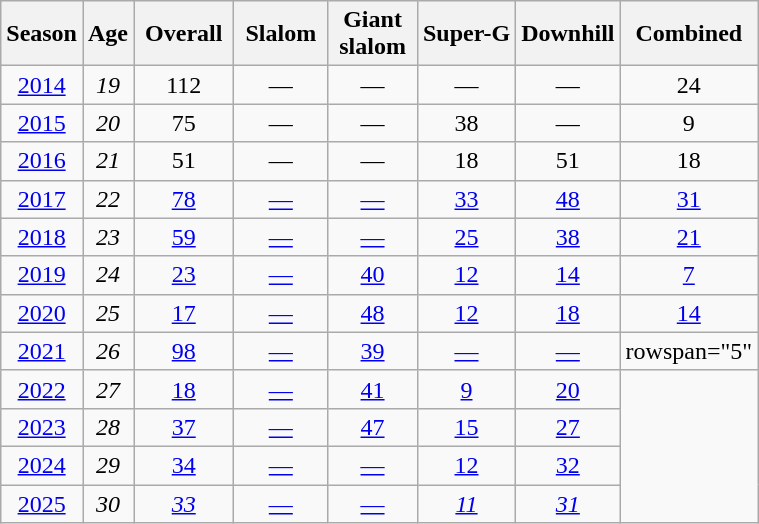<table class=wikitable style="text-align:center">
<tr>
<th>Season</th>
<th>Age</th>
<th> Overall </th>
<th> Slalom </th>
<th>Giant<br> slalom </th>
<th>Super-G</th>
<th>Downhill</th>
<th>Combined</th>
</tr>
<tr>
<td><a href='#'>2014</a></td>
<td><em>19</em></td>
<td>112</td>
<td>—</td>
<td>—</td>
<td>—</td>
<td>—</td>
<td>24</td>
</tr>
<tr>
<td><a href='#'>2015</a></td>
<td><em>20</em></td>
<td>75</td>
<td>—</td>
<td>—</td>
<td>38</td>
<td>—</td>
<td>9</td>
</tr>
<tr>
<td><a href='#'>2016</a></td>
<td><em>21</em></td>
<td>51</td>
<td>—</td>
<td>—</td>
<td>18</td>
<td>51</td>
<td>18</td>
</tr>
<tr>
<td><a href='#'>2017</a></td>
<td><em>22</em></td>
<td><a href='#'>78</a></td>
<td><a href='#'>—</a></td>
<td><a href='#'>—</a></td>
<td><a href='#'>33</a></td>
<td><a href='#'>48</a></td>
<td><a href='#'>31</a></td>
</tr>
<tr>
<td><a href='#'>2018</a></td>
<td><em>23</em></td>
<td><a href='#'>59</a></td>
<td><a href='#'>—</a></td>
<td><a href='#'>—</a></td>
<td><a href='#'>25</a></td>
<td><a href='#'>38</a></td>
<td><a href='#'>21</a></td>
</tr>
<tr>
<td><a href='#'>2019</a></td>
<td><em>24</em></td>
<td><a href='#'>23</a></td>
<td><a href='#'>—</a></td>
<td><a href='#'>40</a></td>
<td><a href='#'>12</a></td>
<td><a href='#'>14</a></td>
<td><a href='#'>7</a></td>
</tr>
<tr>
<td><a href='#'>2020</a></td>
<td><em>25</em></td>
<td><a href='#'>17</a></td>
<td><a href='#'>—</a></td>
<td><a href='#'>48</a></td>
<td><a href='#'>12</a></td>
<td><a href='#'>18</a></td>
<td><a href='#'>14</a></td>
</tr>
<tr>
<td><a href='#'>2021</a></td>
<td><em>26</em></td>
<td><a href='#'>98</a></td>
<td><a href='#'>—</a></td>
<td><a href='#'>39</a></td>
<td><a href='#'>—</a></td>
<td><a href='#'>—</a></td>
<td>rowspan="5" </td>
</tr>
<tr>
<td><a href='#'>2022</a></td>
<td><em>27</em></td>
<td><a href='#'>18</a></td>
<td><a href='#'>—</a></td>
<td><a href='#'>41</a></td>
<td><a href='#'>9</a></td>
<td><a href='#'>20</a></td>
</tr>
<tr>
<td><a href='#'>2023</a></td>
<td><em>28</em></td>
<td><a href='#'>37</a></td>
<td><a href='#'>—</a></td>
<td><a href='#'>47</a></td>
<td><a href='#'>15</a></td>
<td><a href='#'>27</a></td>
</tr>
<tr>
<td><a href='#'>2024</a></td>
<td><em>29</em></td>
<td><a href='#'>34</a></td>
<td><a href='#'>—</a></td>
<td><a href='#'>—</a></td>
<td><a href='#'>12</a></td>
<td><a href='#'>32</a></td>
</tr>
<tr>
<td><a href='#'>2025</a></td>
<td><em>30</em></td>
<td><a href='#'><em>33</em></a></td>
<td><a href='#'>—</a></td>
<td><a href='#'>—</a></td>
<td><a href='#'><em>11</em></a></td>
<td><a href='#'><em>31</em></a></td>
</tr>
</table>
